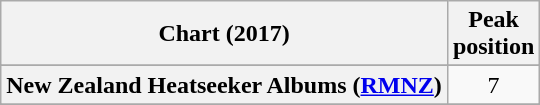<table class="wikitable sortable plainrowheaders" style="text-align:center">
<tr>
<th scope="col">Chart (2017)</th>
<th scope="col">Peak<br> position</th>
</tr>
<tr>
</tr>
<tr>
<th scope="row">New Zealand Heatseeker Albums (<a href='#'>RMNZ</a>)</th>
<td>7</td>
</tr>
<tr>
</tr>
<tr>
</tr>
</table>
